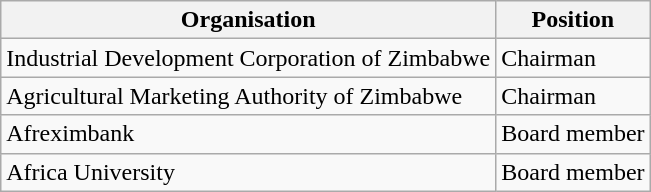<table class="wikitable">
<tr>
<th>Organisation</th>
<th>Position</th>
</tr>
<tr>
<td>Industrial Development Corporation of Zimbabwe</td>
<td>Chairman</td>
</tr>
<tr>
<td>Agricultural Marketing Authority of Zimbabwe</td>
<td>Chairman</td>
</tr>
<tr>
<td>Afreximbank</td>
<td>Board member</td>
</tr>
<tr>
<td>Africa University</td>
<td>Board member</td>
</tr>
</table>
